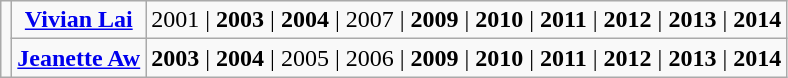<table class="wikitable" style="text-align:center">
<tr>
<td rowspan=2><div></div></td>
<td><strong><a href='#'>Vivian Lai</a></strong></td>
<td>2001 | <strong>2003</strong> | <strong>2004</strong> | 2007 | <strong>2009</strong> | <strong>2010</strong> | <strong>2011</strong> | <strong>2012</strong> | <strong>2013</strong> | <strong>2014</strong></td>
</tr>
<tr>
<td><strong><a href='#'>Jeanette Aw</a></strong></td>
<td><strong>2003</strong> | <strong>2004</strong> | 2005 | 2006 | <strong>2009</strong> | <strong>2010</strong> | <strong>2011</strong> | <strong>2012</strong> | <strong>2013</strong> | <strong>2014</strong></td>
</tr>
</table>
